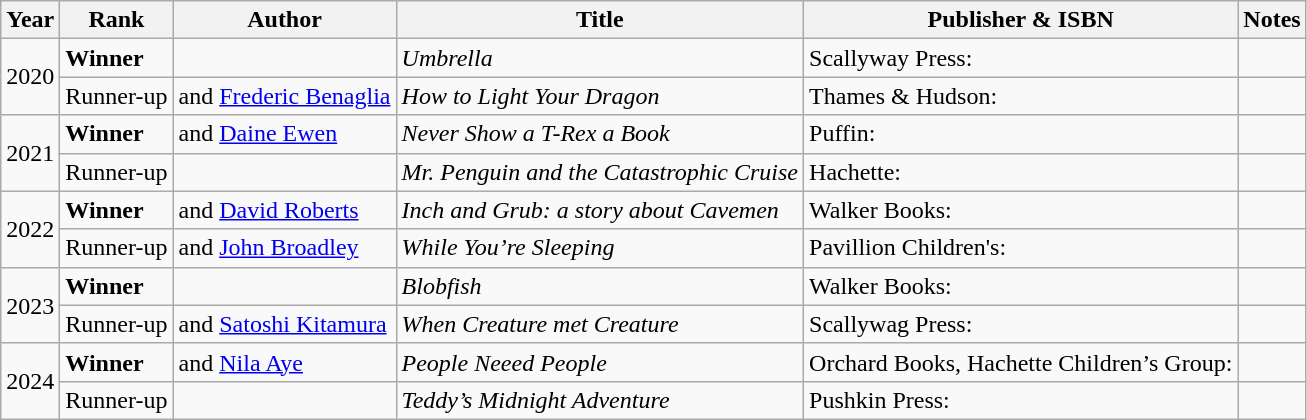<table class="wikitable sortable">
<tr>
<th>Year</th>
<th>Rank</th>
<th>Author</th>
<th>Title</th>
<th>Publisher & ISBN</th>
<th>Notes</th>
</tr>
<tr>
<td rowspan=2>2020</td>
<td><strong>Winner</strong></td>
<td></td>
<td><em>Umbrella</em></td>
<td>Scallyway Press: </td>
<td></td>
</tr>
<tr>
<td>Runner-up</td>
<td> and <a href='#'>Frederic Benaglia</a></td>
<td><em>How to Light Your Dragon</em></td>
<td>Thames & Hudson: </td>
<td></td>
</tr>
<tr>
<td rowspan=2>2021</td>
<td><strong>Winner</strong></td>
<td> and <a href='#'>Daine Ewen</a></td>
<td><em>Never Show a T-Rex a Book</em></td>
<td>Puffin: </td>
<td></td>
</tr>
<tr>
<td>Runner-up</td>
<td></td>
<td><em>Mr. Penguin and the Catastrophic Cruise</em></td>
<td>Hachette: </td>
<td></td>
</tr>
<tr>
<td rowspan=2>2022</td>
<td><strong>Winner</strong></td>
<td> and <a href='#'>David Roberts</a></td>
<td><em>Inch and Grub: a story about Cavemen</em></td>
<td>Walker Books: </td>
<td></td>
</tr>
<tr>
<td>Runner-up</td>
<td> and <a href='#'>John Broadley</a></td>
<td><em>While You’re Sleeping</em></td>
<td>Pavillion Children's: </td>
<td></td>
</tr>
<tr>
<td rowspan=2>2023</td>
<td><strong>Winner</strong></td>
<td></td>
<td><em>Blobfish</em></td>
<td>Walker Books: </td>
<td></td>
</tr>
<tr>
<td>Runner-up</td>
<td> and <a href='#'>Satoshi Kitamura</a></td>
<td><em>When Creature met Creature</em></td>
<td>Scallywag Press: </td>
<td></td>
</tr>
<tr>
<td rowspan=2>2024</td>
<td><strong>Winner</strong></td>
<td> and <a href='#'>Nila Aye</a></td>
<td><em>People Neeed People</em></td>
<td>Orchard Books, Hachette Children’s Group: </td>
<td></td>
</tr>
<tr>
<td>Runner-up</td>
<td></td>
<td><em>Teddy’s Midnight Adventure</em></td>
<td>Pushkin Press: </td>
<td></td>
</tr>
</table>
